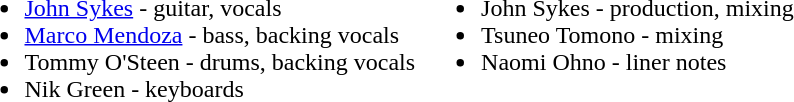<table>
<tr>
<td valign=top><br><ul><li><a href='#'>John Sykes</a> - guitar, vocals</li><li><a href='#'>Marco Mendoza</a> - bass, backing vocals</li><li>Tommy O'Steen - drums, backing vocals</li><li>Nik Green - keyboards</li></ul></td>
<td valign=top><br><ul><li>John Sykes - production, mixing</li><li>Tsuneo Tomono - mixing</li><li>Naomi Ohno - liner notes</li></ul></td>
</tr>
</table>
